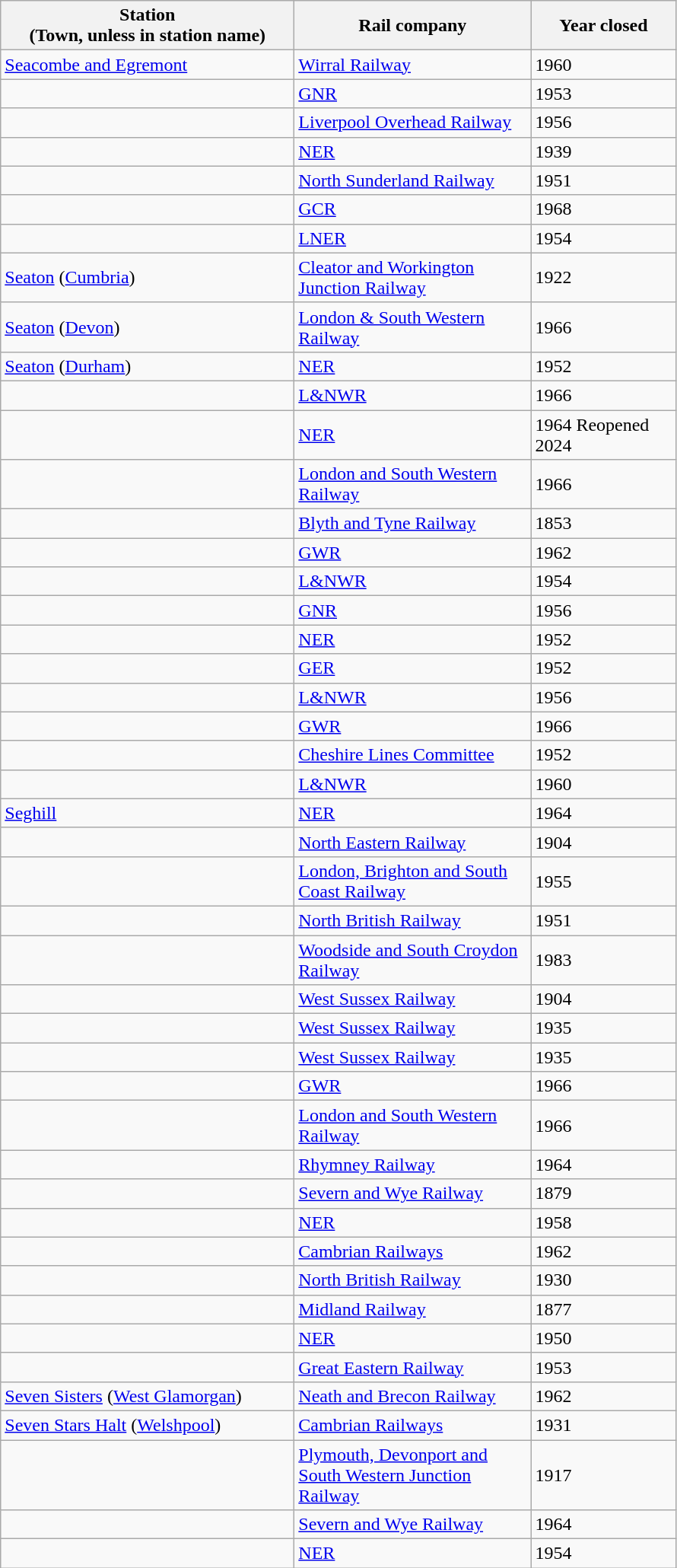<table class="wikitable sortable">
<tr>
<th style="width:250px">Station<br>(Town, unless in station name)</th>
<th style="width:200px">Rail company</th>
<th style="width:120px">Year closed</th>
</tr>
<tr>
<td><a href='#'>Seacombe and Egremont</a></td>
<td><a href='#'>Wirral Railway</a></td>
<td>1960</td>
</tr>
<tr>
<td></td>
<td><a href='#'>GNR</a></td>
<td>1953</td>
</tr>
<tr>
<td></td>
<td><a href='#'>Liverpool Overhead Railway</a></td>
<td>1956</td>
</tr>
<tr>
<td></td>
<td><a href='#'>NER</a></td>
<td>1939</td>
</tr>
<tr>
<td></td>
<td><a href='#'>North Sunderland Railway</a></td>
<td>1951</td>
</tr>
<tr>
<td></td>
<td><a href='#'>GCR</a></td>
<td>1968</td>
</tr>
<tr>
<td></td>
<td><a href='#'>LNER</a></td>
<td>1954</td>
</tr>
<tr>
<td><a href='#'>Seaton</a> (<a href='#'>Cumbria</a>)</td>
<td><a href='#'>Cleator and Workington Junction Railway</a></td>
<td>1922</td>
</tr>
<tr>
<td><a href='#'>Seaton</a> (<a href='#'>Devon</a>)</td>
<td><a href='#'>London & South Western Railway</a></td>
<td>1966</td>
</tr>
<tr>
<td><a href='#'>Seaton</a> (<a href='#'>Durham</a>)</td>
<td><a href='#'>NER</a></td>
<td>1952</td>
</tr>
<tr>
<td></td>
<td><a href='#'>L&NWR</a></td>
<td>1966</td>
</tr>
<tr>
<td></td>
<td><a href='#'>NER</a></td>
<td>1964 Reopened 2024</td>
</tr>
<tr>
<td></td>
<td><a href='#'>London and South Western Railway</a></td>
<td>1966</td>
</tr>
<tr>
<td></td>
<td><a href='#'>Blyth and Tyne Railway</a></td>
<td>1853</td>
</tr>
<tr>
<td></td>
<td><a href='#'>GWR</a></td>
<td>1962</td>
</tr>
<tr>
<td></td>
<td><a href='#'>L&NWR</a></td>
<td>1954</td>
</tr>
<tr>
<td></td>
<td><a href='#'>GNR</a></td>
<td>1956</td>
</tr>
<tr>
<td></td>
<td><a href='#'>NER</a></td>
<td>1952</td>
</tr>
<tr>
<td></td>
<td><a href='#'>GER</a></td>
<td>1952</td>
</tr>
<tr>
<td></td>
<td><a href='#'>L&NWR</a></td>
<td>1956</td>
</tr>
<tr>
<td></td>
<td><a href='#'>GWR</a></td>
<td>1966</td>
</tr>
<tr>
<td></td>
<td><a href='#'>Cheshire Lines Committee</a></td>
<td>1952</td>
</tr>
<tr>
<td></td>
<td><a href='#'>L&NWR</a></td>
<td>1960</td>
</tr>
<tr>
<td><a href='#'>Seghill</a></td>
<td><a href='#'>NER</a></td>
<td>1964</td>
</tr>
<tr>
<td></td>
<td><a href='#'>North Eastern Railway</a></td>
<td>1904</td>
</tr>
<tr>
<td></td>
<td><a href='#'>London, Brighton and South Coast Railway</a></td>
<td>1955</td>
</tr>
<tr>
<td></td>
<td><a href='#'>North British Railway</a></td>
<td>1951</td>
</tr>
<tr>
<td></td>
<td><a href='#'>Woodside and South Croydon Railway</a></td>
<td>1983</td>
</tr>
<tr>
<td></td>
<td><a href='#'>West Sussex Railway</a></td>
<td>1904</td>
</tr>
<tr>
<td></td>
<td><a href='#'>West Sussex Railway</a></td>
<td>1935</td>
</tr>
<tr>
<td></td>
<td><a href='#'>West Sussex Railway</a></td>
<td>1935</td>
</tr>
<tr>
<td></td>
<td><a href='#'>GWR</a></td>
<td>1966</td>
</tr>
<tr>
<td></td>
<td><a href='#'>London and South Western Railway</a></td>
<td>1966</td>
</tr>
<tr>
<td></td>
<td><a href='#'>Rhymney Railway</a></td>
<td>1964</td>
</tr>
<tr>
<td></td>
<td><a href='#'>Severn and Wye Railway</a></td>
<td>1879</td>
</tr>
<tr>
<td></td>
<td><a href='#'>NER</a></td>
<td>1958</td>
</tr>
<tr>
<td></td>
<td><a href='#'>Cambrian Railways</a></td>
<td>1962</td>
</tr>
<tr>
<td></td>
<td><a href='#'>North British Railway</a></td>
<td>1930</td>
</tr>
<tr>
<td></td>
<td><a href='#'>Midland Railway</a></td>
<td>1877</td>
</tr>
<tr>
<td></td>
<td><a href='#'>NER</a></td>
<td>1950</td>
</tr>
<tr>
<td></td>
<td><a href='#'>Great Eastern Railway</a></td>
<td>1953</td>
</tr>
<tr>
<td><a href='#'>Seven Sisters</a> (<a href='#'>West Glamorgan</a>)</td>
<td><a href='#'>Neath and Brecon Railway</a></td>
<td>1962</td>
</tr>
<tr>
<td><a href='#'>Seven Stars Halt</a> (<a href='#'>Welshpool</a>)</td>
<td><a href='#'>Cambrian Railways</a></td>
<td>1931</td>
</tr>
<tr>
<td></td>
<td><a href='#'>Plymouth, Devonport and South Western Junction Railway</a></td>
<td>1917</td>
</tr>
<tr>
<td></td>
<td><a href='#'>Severn and Wye Railway</a></td>
<td>1964</td>
</tr>
<tr>
<td></td>
<td><a href='#'>NER</a></td>
<td>1954</td>
</tr>
</table>
